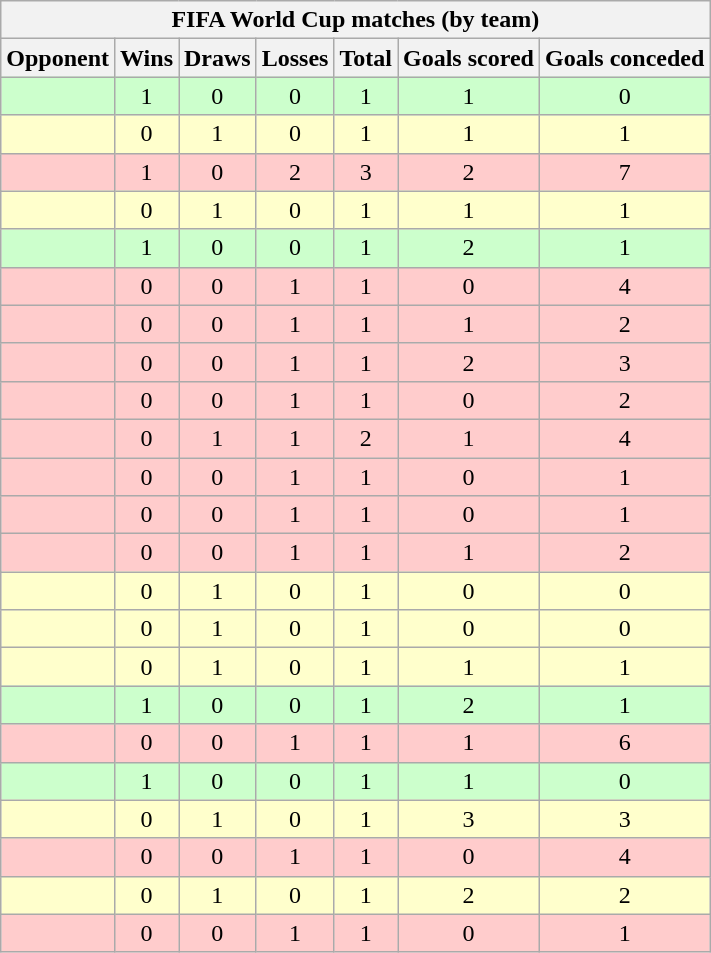<table class="wikitable sortable" style="text-align: center;">
<tr>
<th colspan=7>FIFA World Cup matches (by team)</th>
</tr>
<tr>
<th>Opponent</th>
<th>Wins</th>
<th>Draws</th>
<th>Losses</th>
<th>Total</th>
<th>Goals scored</th>
<th>Goals conceded</th>
</tr>
<tr bgcolor=#CCFFCC>
<td align="left"></td>
<td>1</td>
<td>0</td>
<td>0</td>
<td>1</td>
<td>1</td>
<td>0</td>
</tr>
<tr bgcolor=#FFFFCC>
<td align="left"></td>
<td>0</td>
<td>1</td>
<td>0</td>
<td>1</td>
<td>1</td>
<td>1</td>
</tr>
<tr bgcolor=#FFCCCC>
<td align="left"></td>
<td>1</td>
<td>0</td>
<td>2</td>
<td>3</td>
<td>2</td>
<td>7</td>
</tr>
<tr bgcolor=#FFFFCC>
<td align="left"></td>
<td>0</td>
<td>1</td>
<td>0</td>
<td>1</td>
<td>1</td>
<td>1</td>
</tr>
<tr bgcolor=#CCFFCC>
<td align="left"></td>
<td>1</td>
<td>0</td>
<td>0</td>
<td>1</td>
<td>2</td>
<td>1</td>
</tr>
<tr bgcolor=#FFCCCC>
<td align="left"></td>
<td>0</td>
<td>0</td>
<td>1</td>
<td>1</td>
<td>0</td>
<td>4</td>
</tr>
<tr bgcolor=#FFCCCC>
<td align="left"></td>
<td>0</td>
<td>0</td>
<td>1</td>
<td>1</td>
<td>1</td>
<td>2</td>
</tr>
<tr bgcolor=#FFCCCC>
<td align="left"></td>
<td>0</td>
<td>0</td>
<td>1</td>
<td>1</td>
<td>2</td>
<td>3</td>
</tr>
<tr bgcolor=#FFCCCC>
<td align="left"></td>
<td>0</td>
<td>0</td>
<td>1</td>
<td>1</td>
<td>0</td>
<td>2</td>
</tr>
<tr bgcolor=#FFCCCC>
<td align="left"></td>
<td>0</td>
<td>1</td>
<td>1</td>
<td>2</td>
<td>1</td>
<td>4</td>
</tr>
<tr bgcolor=#FFCCCC>
<td align="left"></td>
<td>0</td>
<td>0</td>
<td>1</td>
<td>1</td>
<td>0</td>
<td>1</td>
</tr>
<tr bgcolor=#FFCCCC>
<td align="left"></td>
<td>0</td>
<td>0</td>
<td>1</td>
<td>1</td>
<td>0</td>
<td>1</td>
</tr>
<tr bgcolor=#FFCCCC>
<td align="left"></td>
<td>0</td>
<td>0</td>
<td>1</td>
<td>1</td>
<td>1</td>
<td>2</td>
</tr>
<tr bgcolor=#FFFFCC>
<td align="left"></td>
<td>0</td>
<td>1</td>
<td>0</td>
<td>1</td>
<td>0</td>
<td>0</td>
</tr>
<tr bgcolor=#FFFFCC>
<td align="left"></td>
<td>0</td>
<td>1</td>
<td>0</td>
<td>1</td>
<td>0</td>
<td>0</td>
</tr>
<tr bgcolor=#FFFFCC>
<td align="left"></td>
<td>0</td>
<td>1</td>
<td>0</td>
<td>1</td>
<td>1</td>
<td>1</td>
</tr>
<tr bgcolor=#CCFFCC>
<td align="left"></td>
<td>1</td>
<td>0</td>
<td>0</td>
<td>1</td>
<td>2</td>
<td>1</td>
</tr>
<tr bgcolor=#FFCCCC>
<td align="left"></td>
<td>0</td>
<td>0</td>
<td>1</td>
<td>1</td>
<td>1</td>
<td>6</td>
</tr>
<tr bgcolor=#CCFFCC>
<td align="left"></td>
<td>1</td>
<td>0</td>
<td>0</td>
<td>1</td>
<td>1</td>
<td>0</td>
</tr>
<tr bgcolor=#FFFFCC>
<td align="left"></td>
<td>0</td>
<td>1</td>
<td>0</td>
<td>1</td>
<td>3</td>
<td>3</td>
</tr>
<tr bgcolor=#FFCCCC>
<td align="left"></td>
<td>0</td>
<td>0</td>
<td>1</td>
<td>1</td>
<td>0</td>
<td>4</td>
</tr>
<tr bgcolor=#FFFFCC>
<td align="left"></td>
<td>0</td>
<td>1</td>
<td>0</td>
<td>1</td>
<td>2</td>
<td>2</td>
</tr>
<tr bgcolor=#FFCCCC>
<td align="left"></td>
<td>0</td>
<td>0</td>
<td>1</td>
<td>1</td>
<td>0</td>
<td>1</td>
</tr>
</table>
